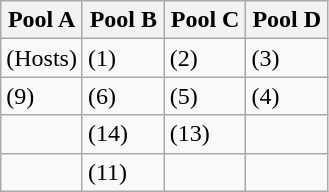<table class="wikitable">
<tr>
<th width=25%>Pool A</th>
<th width=25%>Pool B</th>
<th width=25%>Pool C</th>
<th width=25%>Pool D</th>
</tr>
<tr>
<td> (Hosts)</td>
<td> (1)</td>
<td> (2)</td>
<td> (3)</td>
</tr>
<tr>
<td> (9)</td>
<td> (6)</td>
<td> (5)</td>
<td> (4)</td>
</tr>
<tr>
<td></td>
<td> (14)</td>
<td> (13)</td>
<td></td>
</tr>
<tr>
<td></td>
<td> (11)</td>
<td></td>
<td></td>
</tr>
</table>
